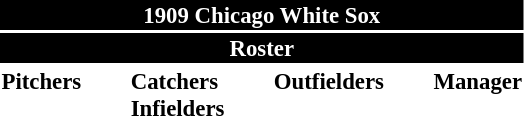<table class="toccolours" style="font-size: 95%;">
<tr>
<th colspan="10" style="background-color: black; color: white; text-align: center;">1909 Chicago White Sox</th>
</tr>
<tr>
<td colspan="10" style="background-color: black; color: white; text-align: center;"><strong>Roster</strong></td>
</tr>
<tr>
<td valign="top"><strong>Pitchers</strong><br>







</td>
<td width="25px"></td>
<td valign="top"><strong>Catchers</strong><br>


<strong>Infielders</strong>








</td>
<td width="25px"></td>
<td valign="top"><strong>Outfielders</strong><br>







</td>
<td width="25px"></td>
<td valign="top"><strong>Manager</strong><br></td>
</tr>
</table>
